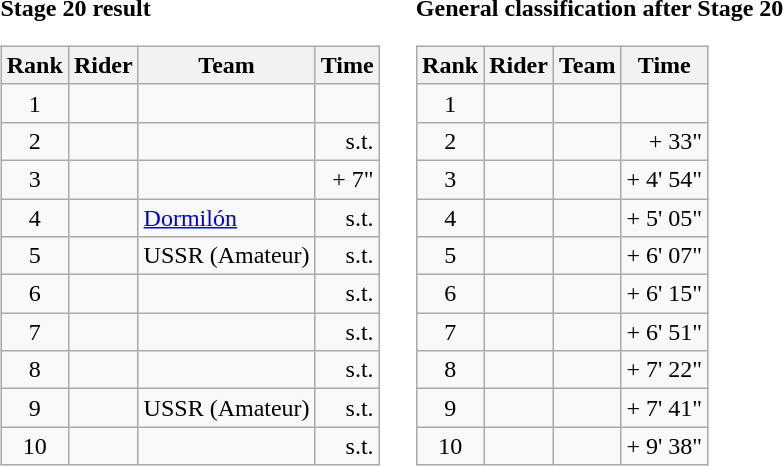<table>
<tr>
<td><strong>Stage 20 result</strong><br><table class="wikitable">
<tr>
<th scope="col">Rank</th>
<th scope="col">Rider</th>
<th scope="col">Team</th>
<th scope="col">Time</th>
</tr>
<tr>
<td style="text-align:center;">1</td>
<td></td>
<td></td>
<td style="text-align:right;"></td>
</tr>
<tr>
<td style="text-align:center;">2</td>
<td></td>
<td></td>
<td style="text-align:right;">s.t.</td>
</tr>
<tr>
<td style="text-align:center;">3</td>
<td></td>
<td></td>
<td style="text-align:right;">+ 7"</td>
</tr>
<tr>
<td style="text-align:center;">4</td>
<td></td>
<td><a href='#'>Dormilón</a></td>
<td style="text-align:right;">s.t.</td>
</tr>
<tr>
<td style="text-align:center;">5</td>
<td></td>
<td>USSR (Amateur)</td>
<td style="text-align:right;">s.t.</td>
</tr>
<tr>
<td style="text-align:center;">6</td>
<td></td>
<td></td>
<td style="text-align:right;">s.t.</td>
</tr>
<tr>
<td style="text-align:center;">7</td>
<td></td>
<td></td>
<td style="text-align:right;">s.t.</td>
</tr>
<tr>
<td style="text-align:center;">8</td>
<td></td>
<td></td>
<td style="text-align:right;">s.t.</td>
</tr>
<tr>
<td style="text-align:center;">9</td>
<td></td>
<td>USSR (Amateur)</td>
<td style="text-align:right;">s.t.</td>
</tr>
<tr>
<td style="text-align:center;">10</td>
<td></td>
<td></td>
<td style="text-align:right;">s.t.</td>
</tr>
</table>
</td>
<td></td>
<td><strong>General classification after Stage 20</strong><br><table class="wikitable">
<tr>
<th scope="col">Rank</th>
<th scope="col">Rider</th>
<th scope="col">Team</th>
<th scope="col">Time</th>
</tr>
<tr>
<td style="text-align:center;">1</td>
<td></td>
<td></td>
<td style="text-align:right;"></td>
</tr>
<tr>
<td style="text-align:center;">2</td>
<td></td>
<td></td>
<td style="text-align:right;">+ 33"</td>
</tr>
<tr>
<td style="text-align:center;">3</td>
<td></td>
<td></td>
<td style="text-align:right;">+ 4' 54"</td>
</tr>
<tr>
<td style="text-align:center;">4</td>
<td></td>
<td></td>
<td style="text-align:right;">+ 5' 05"</td>
</tr>
<tr>
<td style="text-align:center;">5</td>
<td></td>
<td></td>
<td style="text-align:right;">+ 6' 07"</td>
</tr>
<tr>
<td style="text-align:center;">6</td>
<td></td>
<td></td>
<td style="text-align:right;">+ 6' 15"</td>
</tr>
<tr>
<td style="text-align:center;">7</td>
<td></td>
<td></td>
<td style="text-align:right;">+ 6' 51"</td>
</tr>
<tr>
<td style="text-align:center;">8</td>
<td></td>
<td></td>
<td style="text-align:right;">+ 7' 22"</td>
</tr>
<tr>
<td style="text-align:center;">9</td>
<td></td>
<td></td>
<td style="text-align:right;">+ 7' 41"</td>
</tr>
<tr>
<td style="text-align:center;">10</td>
<td></td>
<td></td>
<td style="text-align:right;">+ 9' 38"</td>
</tr>
</table>
</td>
</tr>
</table>
